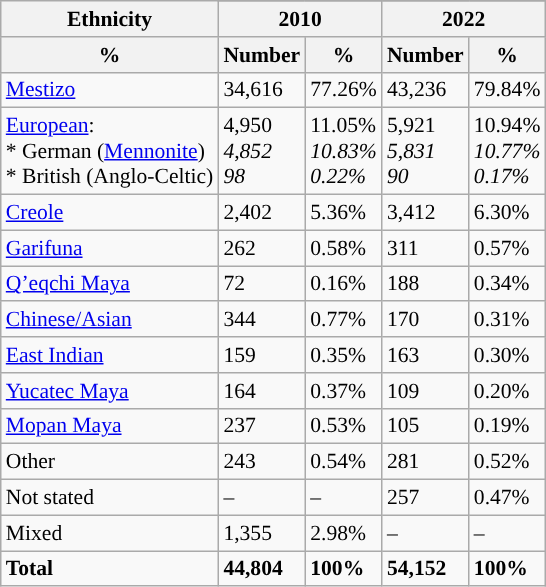<table class="wikitable sortable left" style="font-size: 90%;">
<tr>
<th rowspan="2">Ethnicity</th>
</tr>
<tr>
<th colspan="2">2010</th>
<th colspan="2">2022</th>
</tr>
<tr>
<th>%</th>
<th>Number</th>
<th>%</th>
<th>Number</th>
<th>%</th>
</tr>
<tr>
<td><a href='#'>Mestizo</a></td>
<td>34,616</td>
<td>77.26%</td>
<td>43,236</td>
<td>79.84%</td>
</tr>
<tr>
<td><a href='#'>European</a>:<br>* German (<a href='#'>Mennonite</a>)<br>* British (Anglo-Celtic)</td>
<td>4,950<br><em>4,852<br>98</em></td>
<td>11.05%<br><em>10.83%<br>0.22%</em></td>
<td>5,921<br><em>5,831<br>90</em></td>
<td>10.94%<br><em>10.77%<br>0.17%</em></td>
</tr>
<tr>
<td><a href='#'>Creole</a></td>
<td>2,402</td>
<td>5.36%</td>
<td>3,412</td>
<td>6.30%</td>
</tr>
<tr>
<td><a href='#'>Garifuna</a></td>
<td>262</td>
<td>0.58%</td>
<td>311</td>
<td>0.57%</td>
</tr>
<tr>
<td><a href='#'>Qʼeqchi Maya</a></td>
<td>72</td>
<td>0.16%</td>
<td>188</td>
<td>0.34%</td>
</tr>
<tr>
<td><a href='#'>Chinese/Asian</a></td>
<td>344</td>
<td>0.77%</td>
<td>170</td>
<td>0.31%</td>
</tr>
<tr>
<td><a href='#'>East Indian</a></td>
<td>159</td>
<td>0.35%</td>
<td>163</td>
<td>0.30%</td>
</tr>
<tr>
<td><a href='#'>Yucatec Maya</a></td>
<td>164</td>
<td>0.37%</td>
<td>109</td>
<td>0.20%</td>
</tr>
<tr>
<td><a href='#'>Mopan Maya</a></td>
<td>237</td>
<td>0.53%</td>
<td>105</td>
<td>0.19%</td>
</tr>
<tr>
<td>Other</td>
<td>243</td>
<td>0.54%</td>
<td>281</td>
<td>0.52%</td>
</tr>
<tr>
<td>Not stated</td>
<td>–</td>
<td>–</td>
<td>257</td>
<td>0.47%</td>
</tr>
<tr>
<td>Mixed</td>
<td>1,355</td>
<td>2.98%</td>
<td>–</td>
<td>–</td>
</tr>
<tr>
<td><strong>Total</strong></td>
<td><strong>44,804</strong></td>
<td><strong>100%</strong></td>
<td><strong>54,152</strong></td>
<td><strong>100%</strong></td>
</tr>
</table>
